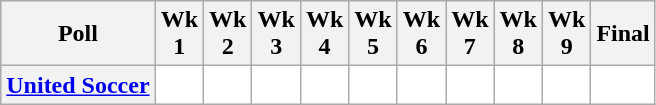<table class="wikitable" style="white-space:nowrap;text-align:center;">
<tr>
<th>Poll</th>
<th>Wk<br>1</th>
<th>Wk<br>2</th>
<th>Wk<br>3</th>
<th>Wk<br>4</th>
<th>Wk<br>5</th>
<th>Wk<br>6</th>
<th>Wk<br>7</th>
<th>Wk<br>8</th>
<th>Wk<br>9</th>
<th>Final<br></th>
</tr>
<tr>
<th><a href='#'>United Soccer</a></th>
<td style="background:#FFFFFF;"></td>
<td style="background:#FFFFFF;"></td>
<td style="background:#FFFFFF;"></td>
<td style="background:#FFFFFF;"></td>
<td style="background:#FFFFFF;"></td>
<td style="background:#FFFFFF;"></td>
<td style="background:#FFFFFF;"></td>
<td style="background:#FFFFFF;"></td>
<td style="background:#FFFFFF;"></td>
<td style="background:#FFFFFF;"></td>
</tr>
</table>
